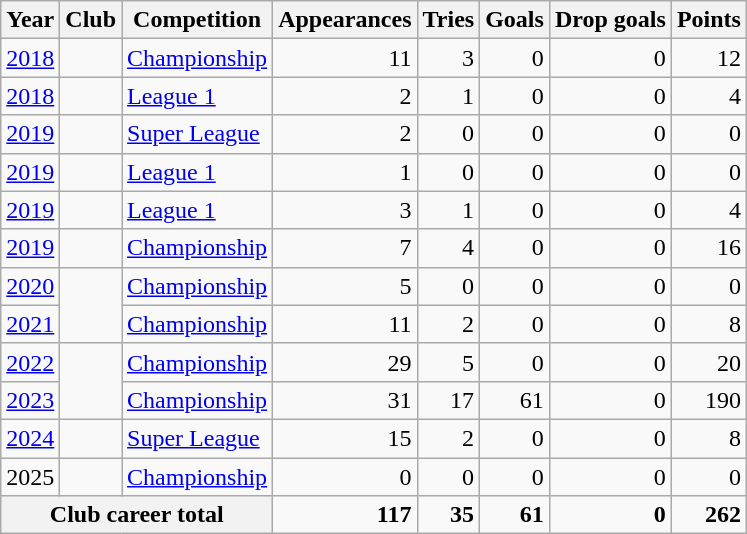<table class=wikitable style="text-align: center;">
<tr>
<th>Year</th>
<th>Club</th>
<th>Competition</th>
<th>Appearances</th>
<th>Tries</th>
<th>Goals</th>
<th>Drop goals</th>
<th>Points</th>
</tr>
<tr>
<td><a href='#'>2018</a></td>
<td align=left></td>
<td align=left><a href='#'>Championship</a></td>
<td align=right>11</td>
<td align=right>3</td>
<td align=right>0</td>
<td align=right>0</td>
<td align=right>12</td>
</tr>
<tr>
<td><a href='#'>2018</a></td>
<td align=left></td>
<td align=left><a href='#'>League 1</a></td>
<td align=right>2</td>
<td align=right>1</td>
<td align=right>0</td>
<td align=right>0</td>
<td align=right>4</td>
</tr>
<tr>
<td><a href='#'>2019</a></td>
<td align=left></td>
<td align=left><a href='#'>Super League</a></td>
<td align=right>2</td>
<td align=right>0</td>
<td align=right>0</td>
<td align=right>0</td>
<td align=right>0</td>
</tr>
<tr>
<td><a href='#'>2019</a></td>
<td align=left></td>
<td align=left><a href='#'>League 1</a></td>
<td align=right>1</td>
<td align=right>0</td>
<td align=right>0</td>
<td align=right>0</td>
<td align=right>0</td>
</tr>
<tr>
<td><a href='#'>2019</a></td>
<td align=left></td>
<td align=left><a href='#'>League 1</a></td>
<td align=right>3</td>
<td align=right>1</td>
<td align=right>0</td>
<td align=right>0</td>
<td align=right>4</td>
</tr>
<tr>
<td><a href='#'>2019</a></td>
<td align=left></td>
<td align=left><a href='#'>Championship</a></td>
<td align=right>7</td>
<td align=right>4</td>
<td align=right>0</td>
<td align=right>0</td>
<td align=right>16</td>
</tr>
<tr>
<td><a href='#'>2020</a></td>
<td rowspan=2 align=left></td>
<td align=left><a href='#'>Championship</a></td>
<td align=right>5</td>
<td align=right>0</td>
<td align=right>0</td>
<td align=right>0</td>
<td align=right>0</td>
</tr>
<tr>
<td><a href='#'>2021</a></td>
<td align=left><a href='#'>Championship</a></td>
<td align=right>11</td>
<td align=right>2</td>
<td align=right>0</td>
<td align=right>0</td>
<td align=right>8</td>
</tr>
<tr>
<td><a href='#'>2022</a></td>
<td rowspan=2 align=left></td>
<td align=left><a href='#'>Championship</a></td>
<td align=right>29</td>
<td align=right>5</td>
<td align=right>0</td>
<td align=right>0</td>
<td align=right>20</td>
</tr>
<tr>
<td><a href='#'>2023</a></td>
<td align=left><a href='#'>Championship</a></td>
<td align=right>31</td>
<td align=right>17</td>
<td align=right>61</td>
<td align=right>0</td>
<td align=right>190</td>
</tr>
<tr>
<td><a href='#'>2024</a></td>
<td align=left></td>
<td align=left><a href='#'>Super League</a></td>
<td align=right>15</td>
<td align=right>2</td>
<td align=right>0</td>
<td align=right>0</td>
<td align=right>8</td>
</tr>
<tr>
<td>2025</td>
<td align=left></td>
<td align=left><a href='#'>Championship</a></td>
<td align=right>0</td>
<td align=right>0</td>
<td align=right>0</td>
<td align=right>0</td>
<td align=right>0</td>
</tr>
<tr>
<th colspan=3>Club career total </th>
<td align=right><strong>117</strong></td>
<td align=right><strong>35</strong></td>
<td align=right><strong>61</strong></td>
<td align=right><strong>0</strong></td>
<td align=right><strong>262</strong></td>
</tr>
</table>
